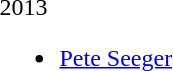<table>
<tr>
<td>2013<br><ul><li><a href='#'>Pete Seeger</a></li></ul></td>
</tr>
</table>
